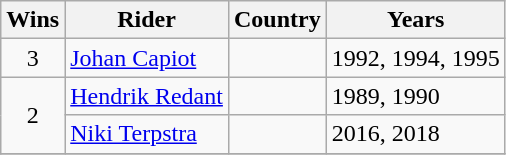<table class="wikitable">
<tr>
<th>Wins</th>
<th>Rider</th>
<th>Country</th>
<th>Years</th>
</tr>
<tr>
<td align=center>3</td>
<td><a href='#'>Johan Capiot</a></td>
<td></td>
<td>1992, 1994, 1995</td>
</tr>
<tr>
<td align=center rowspan= 2>2</td>
<td><a href='#'>Hendrik Redant</a></td>
<td></td>
<td>1989, 1990</td>
</tr>
<tr>
<td><a href='#'>Niki Terpstra</a></td>
<td></td>
<td>2016, 2018</td>
</tr>
<tr>
</tr>
</table>
